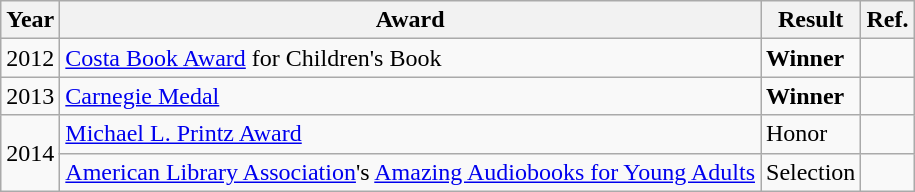<table class="wikitable sortable">
<tr>
<th>Year</th>
<th>Award</th>
<th>Result</th>
<th>Ref.</th>
</tr>
<tr>
<td>2012</td>
<td><a href='#'>Costa Book Award</a> for Children's Book</td>
<td><strong>Winner</strong></td>
<td></td>
</tr>
<tr>
<td>2013</td>
<td><a href='#'>Carnegie Medal</a></td>
<td><strong>Winner</strong></td>
<td></td>
</tr>
<tr>
<td rowspan="2">2014</td>
<td><a href='#'>Michael L. Printz Award</a></td>
<td>Honor</td>
<td></td>
</tr>
<tr>
<td><a href='#'>American Library Association</a>'s <a href='#'>Amazing Audiobooks for Young Adults</a></td>
<td>Selection</td>
<td></td>
</tr>
</table>
